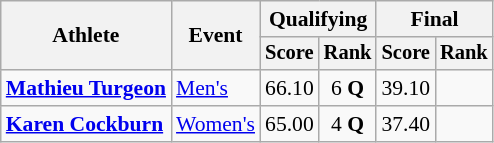<table class=wikitable style=font-size:90%;text-align:center>
<tr>
<th rowspan=2>Athlete</th>
<th rowspan=2>Event</th>
<th colspan=2>Qualifying</th>
<th colspan=2>Final</th>
</tr>
<tr style=font-size:95%>
<th>Score</th>
<th>Rank</th>
<th>Score</th>
<th>Rank</th>
</tr>
<tr>
<td align=left><strong><a href='#'>Mathieu Turgeon</a></strong></td>
<td align=left><a href='#'>Men's</a></td>
<td>66.10</td>
<td>6 <strong>Q</strong></td>
<td>39.10</td>
<td></td>
</tr>
<tr>
<td align=left><strong><a href='#'>Karen Cockburn</a></strong></td>
<td align=left><a href='#'>Women's</a></td>
<td>65.00</td>
<td>4 <strong>Q</strong></td>
<td>37.40</td>
<td></td>
</tr>
</table>
